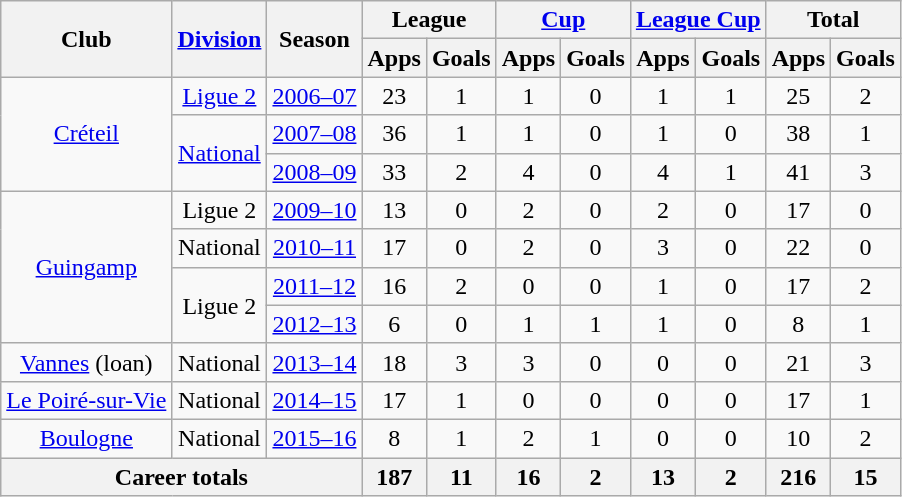<table class="wikitable" style="text-align:center">
<tr>
<th rowspan="2">Club</th>
<th rowspan="2"><a href='#'>Division</a></th>
<th rowspan="2">Season</th>
<th colspan="2">League</th>
<th colspan="2"><a href='#'>Cup</a></th>
<th colspan="2"><a href='#'>League Cup</a></th>
<th colspan="2">Total</th>
</tr>
<tr>
<th>Apps</th>
<th>Goals</th>
<th>Apps</th>
<th>Goals</th>
<th>Apps</th>
<th>Goals</th>
<th>Apps</th>
<th>Goals</th>
</tr>
<tr>
<td rowspan=3><a href='#'>Créteil</a></td>
<td><a href='#'>Ligue 2</a></td>
<td><a href='#'>2006–07</a></td>
<td>23</td>
<td>1</td>
<td>1</td>
<td>0</td>
<td>1</td>
<td>1</td>
<td>25</td>
<td>2</td>
</tr>
<tr>
<td rowspan=2><a href='#'>National</a></td>
<td><a href='#'>2007–08</a></td>
<td>36</td>
<td>1</td>
<td>1</td>
<td>0</td>
<td>1</td>
<td>0</td>
<td>38</td>
<td>1</td>
</tr>
<tr>
<td><a href='#'>2008–09</a></td>
<td>33</td>
<td>2</td>
<td>4</td>
<td>0</td>
<td>4</td>
<td>1</td>
<td>41</td>
<td>3</td>
</tr>
<tr>
<td rowspan=4><a href='#'>Guingamp</a></td>
<td>Ligue 2</td>
<td><a href='#'>2009–10</a></td>
<td>13</td>
<td>0</td>
<td>2</td>
<td>0</td>
<td>2</td>
<td>0</td>
<td>17</td>
<td>0</td>
</tr>
<tr>
<td>National</td>
<td><a href='#'>2010–11</a></td>
<td>17</td>
<td>0</td>
<td>2</td>
<td>0</td>
<td>3</td>
<td>0</td>
<td>22</td>
<td>0</td>
</tr>
<tr>
<td rowspan=2>Ligue 2</td>
<td><a href='#'>2011–12</a></td>
<td>16</td>
<td>2</td>
<td>0</td>
<td>0</td>
<td>1</td>
<td>0</td>
<td>17</td>
<td>2</td>
</tr>
<tr>
<td><a href='#'>2012–13</a></td>
<td>6</td>
<td>0</td>
<td>1</td>
<td>1</td>
<td>1</td>
<td>0</td>
<td>8</td>
<td>1</td>
</tr>
<tr>
<td><a href='#'>Vannes</a> (loan)</td>
<td>National</td>
<td><a href='#'>2013–14</a></td>
<td>18</td>
<td>3</td>
<td>3</td>
<td>0</td>
<td>0</td>
<td>0</td>
<td>21</td>
<td>3</td>
</tr>
<tr>
<td><a href='#'>Le Poiré-sur-Vie</a></td>
<td>National</td>
<td><a href='#'>2014–15</a></td>
<td>17</td>
<td>1</td>
<td>0</td>
<td>0</td>
<td>0</td>
<td>0</td>
<td>17</td>
<td>1</td>
</tr>
<tr>
<td><a href='#'>Boulogne</a></td>
<td>National</td>
<td><a href='#'>2015–16</a></td>
<td>8</td>
<td>1</td>
<td>2</td>
<td>1</td>
<td>0</td>
<td>0</td>
<td>10</td>
<td>2</td>
</tr>
<tr>
<th colspan=3>Career totals</th>
<th>187</th>
<th>11</th>
<th>16</th>
<th>2</th>
<th>13</th>
<th>2</th>
<th>216</th>
<th>15</th>
</tr>
</table>
